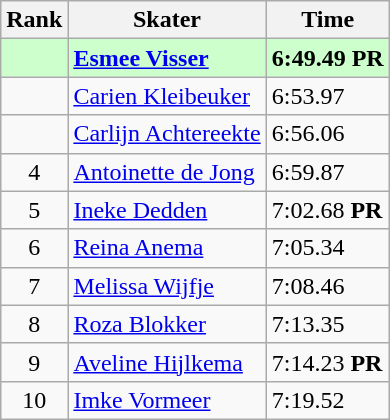<table class="wikitable">
<tr>
<th>Rank</th>
<th>Skater</th>
<th>Time</th>
</tr>
<tr bgcolor=ccffcc>
<td style="text-align:center"></td>
<td><strong><a href='#'>Esmee Visser</a></strong></td>
<td><strong>6:49.49 PR</strong></td>
</tr>
<tr>
<td style="text-align:center"></td>
<td><a href='#'>Carien Kleibeuker</a></td>
<td>6:53.97</td>
</tr>
<tr>
<td style="text-align:center"></td>
<td><a href='#'>Carlijn Achtereekte</a></td>
<td>6:56.06</td>
</tr>
<tr>
<td style="text-align:center">4</td>
<td><a href='#'>Antoinette de Jong</a></td>
<td>6:59.87</td>
</tr>
<tr>
<td style="text-align:center">5</td>
<td><a href='#'>Ineke Dedden</a></td>
<td>7:02.68 <strong>PR</strong></td>
</tr>
<tr>
<td style="text-align:center">6</td>
<td><a href='#'>Reina Anema</a></td>
<td>7:05.34</td>
</tr>
<tr>
<td style="text-align:center">7</td>
<td><a href='#'>Melissa Wijfje</a></td>
<td>7:08.46</td>
</tr>
<tr>
<td style="text-align:center">8</td>
<td><a href='#'>Roza Blokker</a></td>
<td>7:13.35</td>
</tr>
<tr>
<td style="text-align:center">9</td>
<td><a href='#'>Aveline Hijlkema</a></td>
<td>7:14.23 <strong>PR</strong></td>
</tr>
<tr>
<td style="text-align:center">10</td>
<td><a href='#'>Imke Vormeer</a></td>
<td>7:19.52</td>
</tr>
</table>
